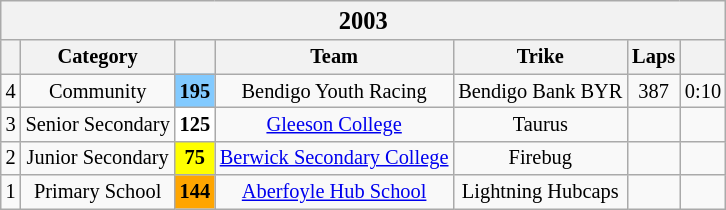<table class="wikitable" style="font-size: 85%; text-align:center">
<tr>
<th colspan="7" width="300"><big>2003</big></th>
</tr>
<tr>
<th style="background:#ccfwidth:2.5%"></th>
<th style="background:#ccfwidth:19%">Category</th>
<th valign="middle" style="background:#ccfwidth:3.5%"></th>
<th style="background:#ccfwidth:32%">Team</th>
<th style="background:#ccfwidth:32%">Trike</th>
<th style="background:#ccfwidth:5%">Laps</th>
<th style="background:#ccfwidth:6%"></th>
</tr>
<tr>
<td>4</td>
<td>Community</td>
<td bgcolor=#82CAFF><strong>195</strong></td>
<td> Bendigo Youth Racing</td>
<td>Bendigo Bank BYR</td>
<td>387</td>
<td>0:10</td>
</tr>
<tr>
<td>3</td>
<td>Senior Secondary</td>
<td bgcolor="#FFFFFF"><strong>125</strong></td>
<td> <a href='#'>Gleeson College</a></td>
<td>Taurus</td>
<td></td>
<td></td>
</tr>
<tr>
<td>2</td>
<td>Junior Secondary</td>
<td bgcolor="#FFFF00"><strong>75</strong></td>
<td> <a href='#'>Berwick Secondary College</a></td>
<td>Firebug</td>
<td></td>
<td></td>
</tr>
<tr>
<td>1</td>
<td>Primary School</td>
<td bgcolor="#FFA500"><strong>144</strong></td>
<td> <a href='#'>Aberfoyle Hub School</a></td>
<td>Lightning Hubcaps</td>
<td></td>
<td></td>
</tr>
</table>
